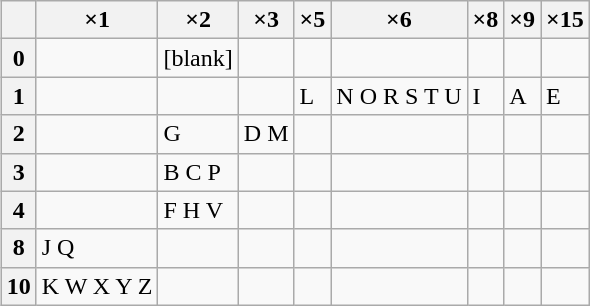<table class="infobox wikitable">
<tr>
<th></th>
<th>×1</th>
<th>×2</th>
<th>×3</th>
<th>×5</th>
<th>×6</th>
<th>×8</th>
<th>×9</th>
<th>×15</th>
</tr>
<tr>
<th>0</th>
<td></td>
<td>[blank]</td>
<td></td>
<td></td>
<td></td>
<td></td>
<td></td>
<td></td>
</tr>
<tr>
<th>1</th>
<td></td>
<td></td>
<td></td>
<td>L</td>
<td>N O R S T U</td>
<td>I</td>
<td>A</td>
<td>E</td>
</tr>
<tr>
<th>2</th>
<td></td>
<td>G</td>
<td>D M</td>
<td></td>
<td></td>
<td></td>
<td></td>
<td></td>
</tr>
<tr>
<th>3</th>
<td></td>
<td>B C P</td>
<td></td>
<td></td>
<td></td>
<td></td>
<td></td>
<td></td>
</tr>
<tr>
<th>4</th>
<td></td>
<td>F H V</td>
<td></td>
<td></td>
<td></td>
<td></td>
<td></td>
<td></td>
</tr>
<tr>
<th>8</th>
<td>J Q</td>
<td></td>
<td></td>
<td></td>
<td></td>
<td></td>
<td></td>
<td></td>
</tr>
<tr>
<th>10</th>
<td>K W X Y Z</td>
<td></td>
<td></td>
<td></td>
<td></td>
<td></td>
<td></td>
<td></td>
</tr>
</table>
